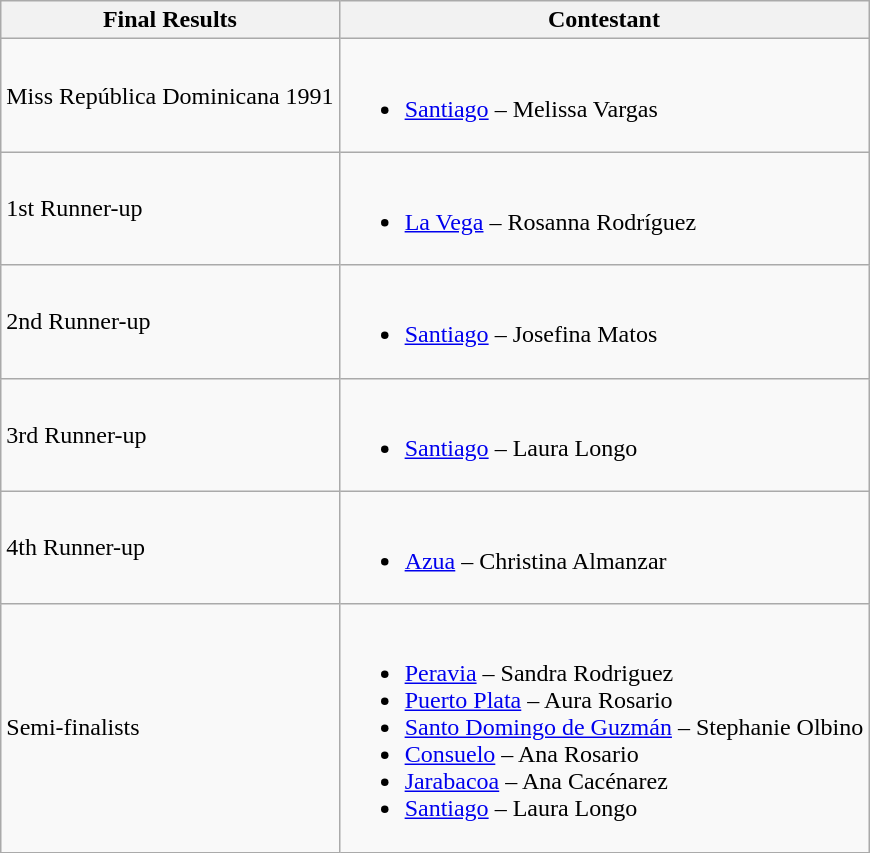<table class="wikitable">
<tr>
<th>Final Results</th>
<th>Contestant</th>
</tr>
<tr>
<td>Miss República Dominicana 1991</td>
<td><br><ul><li><a href='#'>Santiago</a> – Melissa Vargas</li></ul></td>
</tr>
<tr>
<td>1st Runner-up</td>
<td><br><ul><li><a href='#'>La Vega</a> – Rosanna Rodríguez</li></ul></td>
</tr>
<tr>
<td>2nd Runner-up</td>
<td><br><ul><li><a href='#'>Santiago</a> – Josefina Matos</li></ul></td>
</tr>
<tr>
<td>3rd Runner-up</td>
<td><br><ul><li><a href='#'>Santiago</a> – Laura Longo</li></ul></td>
</tr>
<tr>
<td>4th Runner-up</td>
<td><br><ul><li><a href='#'>Azua</a> – Christina Almanzar</li></ul></td>
</tr>
<tr>
<td>Semi-finalists</td>
<td><br><ul><li><a href='#'>Peravia</a> – Sandra Rodriguez</li><li><a href='#'>Puerto Plata</a> – Aura Rosario</li><li><a href='#'>Santo Domingo de Guzmán</a> – Stephanie Olbino</li><li><a href='#'>Consuelo</a> – Ana Rosario</li><li><a href='#'>Jarabacoa</a> – Ana Cacénarez</li><li><a href='#'>Santiago</a> – Laura Longo</li></ul></td>
</tr>
</table>
